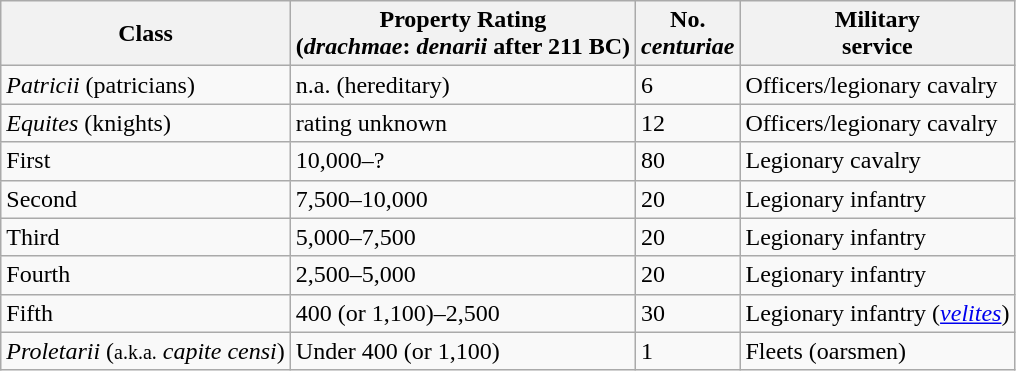<table class = wikitable>
<tr>
<th>Class</th>
<th>Property Rating<br>(<em>drachmae</em>: <em>denarii</em> after 211 BC)</th>
<th>No.<br><em>centuriae</em></th>
<th>Military<br>service</th>
</tr>
<tr>
<td><em>Patricii</em> (patricians)</td>
<td>n.a. (hereditary)</td>
<td>6</td>
<td>Officers/legionary cavalry</td>
</tr>
<tr>
<td><em>Equites</em> (knights)</td>
<td>rating unknown</td>
<td>12</td>
<td>Officers/legionary cavalry</td>
</tr>
<tr>
<td>First</td>
<td>10,000–?</td>
<td>80</td>
<td>Legionary cavalry</td>
</tr>
<tr>
<td>Second</td>
<td>7,500–10,000</td>
<td>20</td>
<td>Legionary infantry</td>
</tr>
<tr>
<td>Third</td>
<td>5,000–7,500</td>
<td>20</td>
<td>Legionary infantry</td>
</tr>
<tr>
<td>Fourth</td>
<td>2,500–5,000</td>
<td>20</td>
<td>Legionary infantry</td>
</tr>
<tr>
<td>Fifth</td>
<td>400 (or 1,100)–2,500</td>
<td>30</td>
<td>Legionary infantry (<em><a href='#'>velites</a></em>)</td>
</tr>
<tr>
<td><em>Proletarii</em> (<small>a.k.a.</small> <em>capite censi</em>)</td>
<td>Under 400 (or 1,100)</td>
<td>1</td>
<td>Fleets (oarsmen)</td>
</tr>
</table>
